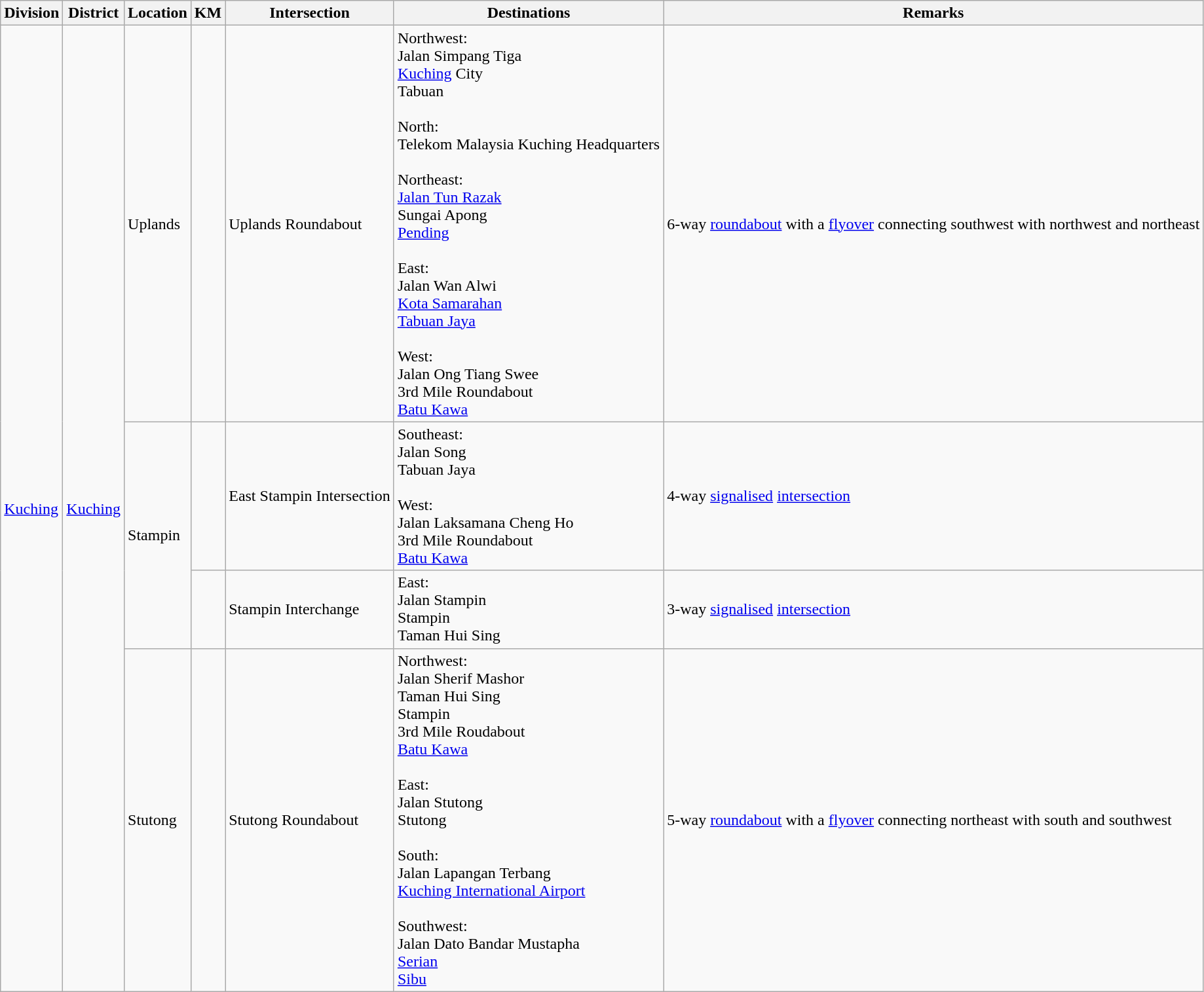<table class="wikitable">
<tr>
<th>Division</th>
<th>District</th>
<th>Location</th>
<th>KM</th>
<th>Intersection</th>
<th>Destinations</th>
<th>Remarks</th>
</tr>
<tr>
<td rowspan="4"><a href='#'>Kuching</a></td>
<td rowspan="4"><a href='#'>Kuching</a></td>
<td>Uplands</td>
<td></td>
<td>Uplands Roundabout</td>
<td>Northwest:<br>Jalan Simpang Tiga<br><a href='#'>Kuching</a> City<br>Tabuan<br><br>North:<br>Telekom Malaysia Kuching Headquarters<br><br>Northeast:<br> <a href='#'>Jalan Tun Razak</a><br> Sungai Apong<br> <a href='#'>Pending</a><br><br>East:<br>Jalan Wan Alwi<br><a href='#'>Kota Samarahan</a><br><a href='#'>Tabuan Jaya</a><br><br>West:<br>Jalan Ong Tiang Swee<br>3rd Mile Roundabout<br>  <a href='#'>Batu Kawa</a></td>
<td>6-way <a href='#'>roundabout</a> with a <a href='#'>flyover</a> connecting southwest with northwest and northeast</td>
</tr>
<tr>
<td rowspan="2">Stampin</td>
<td></td>
<td>East Stampin Intersection</td>
<td>Southeast:<br>Jalan Song<br>Tabuan Jaya<br><br>West:<br>Jalan Laksamana Cheng Ho<br>3rd Mile Roundabout<br>  <a href='#'>Batu Kawa</a></td>
<td>4-way <a href='#'>signalised</a> <a href='#'>intersection</a></td>
</tr>
<tr>
<td></td>
<td>Stampin Interchange</td>
<td>East:<br>Jalan Stampin<br>Stampin<br>Taman Hui Sing</td>
<td>3-way <a href='#'>signalised</a> <a href='#'>intersection</a></td>
</tr>
<tr>
<td>Stutong</td>
<td></td>
<td>Stutong Roundabout</td>
<td>Northwest:<br>Jalan Sherif Mashor<br>Taman Hui Sing<br>Stampin<br>3rd Mile Roudabout<br>  <a href='#'>Batu Kawa</a><br><br>East:<br>Jalan Stutong<br>Stutong<br><br>South:<br> Jalan Lapangan Terbang<br> <a href='#'>Kuching International Airport</a> <br><br>Southwest:<br> Jalan Dato Bandar Mustapha<br>  <a href='#'>Serian</a><br>  <a href='#'>Sibu</a></td>
<td>5-way <a href='#'>roundabout</a> with a <a href='#'>flyover</a> connecting northeast with south and southwest</td>
</tr>
</table>
